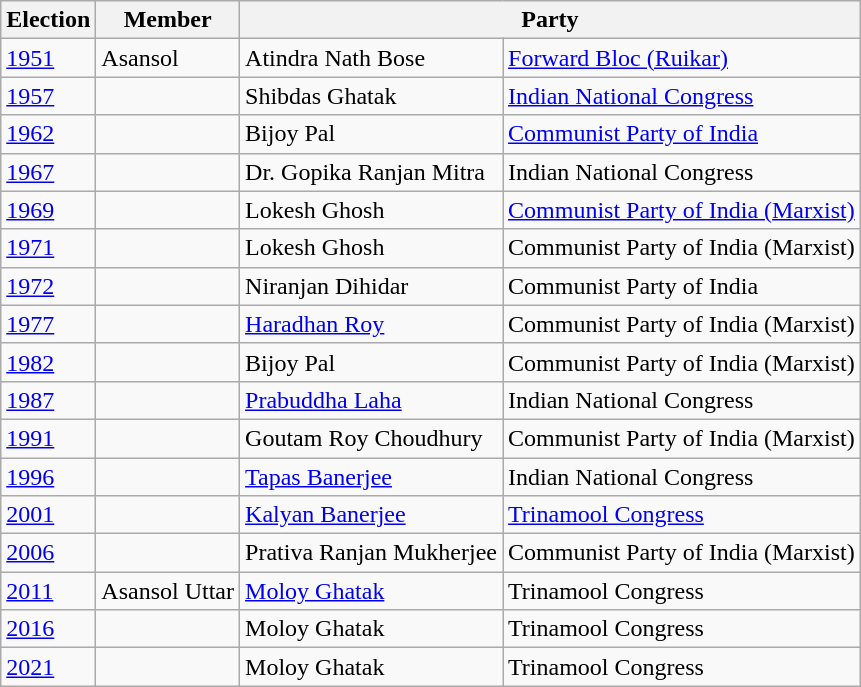<table class="wikitable sortable">
<tr>
<th>Election</th>
<th>Member</th>
<th colspan=2>Party</th>
</tr>
<tr>
<td><a href='#'>1951</a></td>
<td>Asansol</td>
<td>Atindra Nath Bose</td>
<td><a href='#'>Forward Bloc (Ruikar)</a></td>
</tr>
<tr>
<td><a href='#'>1957</a></td>
<td></td>
<td>Shibdas Ghatak</td>
<td><a href='#'>Indian National Congress</a></td>
</tr>
<tr>
<td><a href='#'>1962</a></td>
<td></td>
<td>Bijoy Pal</td>
<td><a href='#'>Communist Party of India</a></td>
</tr>
<tr>
<td><a href='#'>1967</a></td>
<td></td>
<td>Dr. Gopika Ranjan Mitra</td>
<td>Indian National Congress </td>
</tr>
<tr>
<td><a href='#'>1969</a></td>
<td></td>
<td>Lokesh Ghosh</td>
<td><a href='#'>Communist Party of India (Marxist)</a></td>
</tr>
<tr>
<td><a href='#'>1971</a></td>
<td></td>
<td>Lokesh Ghosh</td>
<td>Communist Party of India (Marxist) </td>
</tr>
<tr>
<td><a href='#'>1972</a></td>
<td></td>
<td>Niranjan Dihidar</td>
<td>Communist Party of India </td>
</tr>
<tr>
<td><a href='#'>1977</a></td>
<td></td>
<td><a href='#'>Haradhan Roy</a></td>
<td>Communist Party of India (Marxist)</td>
</tr>
<tr>
<td><a href='#'>1982</a></td>
<td></td>
<td>Bijoy Pal</td>
<td>Communist Party of India (Marxist)</td>
</tr>
<tr>
<td><a href='#'>1987</a></td>
<td></td>
<td><a href='#'>Prabuddha Laha</a></td>
<td>Indian National Congress </td>
</tr>
<tr>
<td><a href='#'>1991</a></td>
<td></td>
<td>Goutam Roy Choudhury</td>
<td>Communist Party of India (Marxist) </td>
</tr>
<tr>
<td><a href='#'>1996</a></td>
<td></td>
<td><a href='#'>Tapas Banerjee</a></td>
<td>Indian National Congress </td>
</tr>
<tr>
<td><a href='#'>2001</a></td>
<td></td>
<td><a href='#'>Kalyan Banerjee</a></td>
<td><a href='#'>Trinamool Congress</a></td>
</tr>
<tr>
<td><a href='#'>2006</a></td>
<td></td>
<td>Prativa Ranjan Mukherjee</td>
<td>Communist Party of India (Marxist) </td>
</tr>
<tr>
<td><a href='#'>2011</a></td>
<td>Asansol Uttar</td>
<td><a href='#'>Moloy Ghatak</a></td>
<td>Trinamool Congress</td>
</tr>
<tr>
<td><a href='#'>2016</a></td>
<td></td>
<td>Moloy Ghatak</td>
<td>Trinamool Congress</td>
</tr>
<tr>
<td><a href='#'>2021</a></td>
<td></td>
<td>Moloy Ghatak</td>
<td>Trinamool Congress </td>
</tr>
</table>
